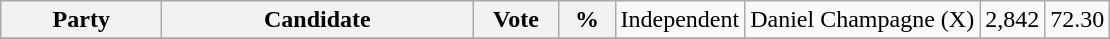<table class="wikitable">
<tr>
<th bgcolor="#DDDDFF" width="100px" colspan="2">Party</th>
<th bgcolor="#DDDDFF" width="200px">Candidate</th>
<th bgcolor="#DDDDFF" width="50px">Vote</th>
<th bgcolor="#DDDDFF" width="30px">%<br></th>
<td>Independent</td>
<td>Daniel Champagne (X)</td>
<td>2,842</td>
<td>72.30</td>
</tr>
<tr>
</tr>
</table>
